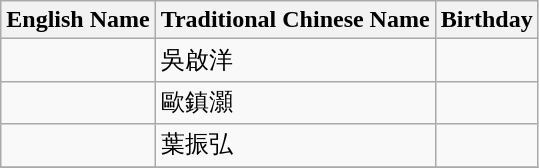<table class="wikitable">
<tr>
<th>English Name</th>
<th>Traditional Chinese Name</th>
<th>Birthday</th>
</tr>
<tr>
<td></td>
<td>吳啟洋</td>
<td></td>
</tr>
<tr>
<td><br></td>
<td>歐鎮灝</td>
<td></td>
</tr>
<tr>
<td></td>
<td>葉振弘</td>
<td></td>
</tr>
<tr>
</tr>
</table>
